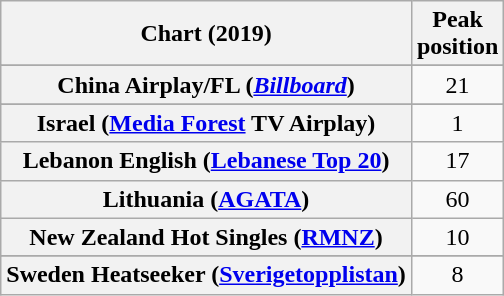<table class="wikitable sortable plainrowheaders" style="text-align:center">
<tr>
<th scope="col">Chart (2019)</th>
<th scope="col">Peak<br>position</th>
</tr>
<tr>
</tr>
<tr>
<th scope="row">China Airplay/FL (<em><a href='#'>Billboard</a></em>)</th>
<td>21</td>
</tr>
<tr>
</tr>
<tr>
</tr>
<tr>
<th scope="row">Israel (<a href='#'>Media Forest</a> TV Airplay)</th>
<td>1</td>
</tr>
<tr>
<th scope="row">Lebanon English (<a href='#'>Lebanese Top 20</a>)</th>
<td>17</td>
</tr>
<tr>
<th scope="row">Lithuania (<a href='#'>AGATA</a>)</th>
<td>60</td>
</tr>
<tr>
<th scope="row">New Zealand Hot Singles (<a href='#'>RMNZ</a>)</th>
<td>10</td>
</tr>
<tr>
</tr>
<tr>
<th scope="row">Sweden Heatseeker (<a href='#'>Sverigetopplistan</a>)</th>
<td>8</td>
</tr>
</table>
